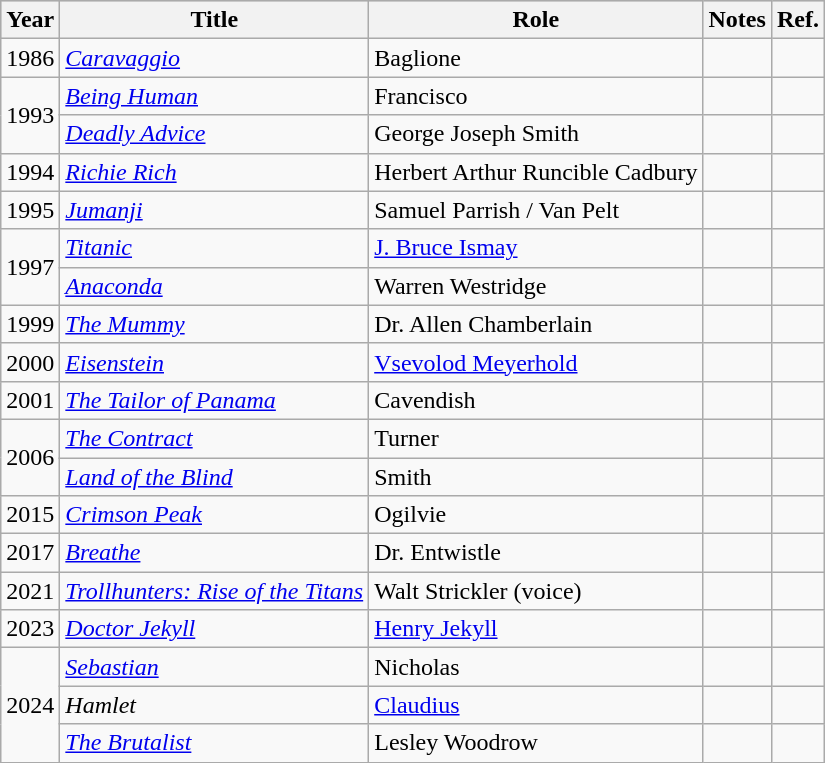<table class="wikitable sortable">
<tr bgcolor="#CCCCCC" align="left">
<th>Year</th>
<th>Title</th>
<th>Role</th>
<th>Notes</th>
<th>Ref.</th>
</tr>
<tr>
<td>1986</td>
<td><em><a href='#'>Caravaggio</a></em></td>
<td>Baglione</td>
<td></td>
<td></td>
</tr>
<tr>
<td rowspan=2>1993</td>
<td><em><a href='#'>Being Human</a></em></td>
<td>Francisco</td>
<td></td>
<td></td>
</tr>
<tr>
<td><em><a href='#'>Deadly Advice</a></em></td>
<td>George Joseph Smith</td>
<td></td>
<td></td>
</tr>
<tr>
<td>1994</td>
<td><em><a href='#'>Richie Rich</a></em></td>
<td>Herbert Arthur Runcible Cadbury</td>
<td></td>
<td></td>
</tr>
<tr>
<td>1995</td>
<td><em><a href='#'>Jumanji</a></em></td>
<td>Samuel Parrish / Van Pelt</td>
<td></td>
<td></td>
</tr>
<tr>
<td rowspan=2>1997</td>
<td><em><a href='#'>Titanic</a></em></td>
<td><a href='#'>J. Bruce Ismay</a></td>
<td></td>
<td></td>
</tr>
<tr>
<td><em><a href='#'>Anaconda</a></em></td>
<td>Warren Westridge</td>
<td></td>
<td></td>
</tr>
<tr>
<td>1999</td>
<td><em><a href='#'>The Mummy</a></em></td>
<td>Dr. Allen Chamberlain</td>
<td></td>
<td></td>
</tr>
<tr>
<td>2000</td>
<td><em><a href='#'>Eisenstein</a></em></td>
<td><a href='#'>Vsevolod Meyerhold</a></td>
<td></td>
<td></td>
</tr>
<tr>
<td>2001</td>
<td><em><a href='#'>The Tailor of Panama</a></em></td>
<td>Cavendish</td>
<td></td>
<td></td>
</tr>
<tr>
<td rowspan=2>2006</td>
<td><em><a href='#'>The Contract</a></em></td>
<td>Turner</td>
<td></td>
<td></td>
</tr>
<tr>
<td><em><a href='#'>Land of the Blind</a></em></td>
<td>Smith</td>
<td></td>
<td></td>
</tr>
<tr>
<td>2015</td>
<td><em><a href='#'>Crimson Peak</a></em></td>
<td>Ogilvie</td>
<td></td>
<td></td>
</tr>
<tr>
<td>2017</td>
<td><em><a href='#'>Breathe</a></em></td>
<td>Dr. Entwistle</td>
<td></td>
<td></td>
</tr>
<tr>
<td>2021</td>
<td><em><a href='#'>Trollhunters: Rise of the Titans</a></em></td>
<td>Walt Strickler (voice)</td>
<td></td>
<td></td>
</tr>
<tr>
<td>2023</td>
<td><em><a href='#'>Doctor Jekyll</a></em></td>
<td><a href='#'>Henry Jekyll</a></td>
<td></td>
<td></td>
</tr>
<tr>
<td rowspan=3>2024</td>
<td><em><a href='#'>Sebastian</a></em></td>
<td>Nicholas</td>
<td></td>
<td></td>
</tr>
<tr>
<td><em>Hamlet</em></td>
<td><a href='#'>Claudius</a></td>
<td></td>
<td></td>
</tr>
<tr>
<td><em><a href='#'>The Brutalist</a></em></td>
<td>Lesley Woodrow</td>
<td></td>
<td></td>
</tr>
</table>
